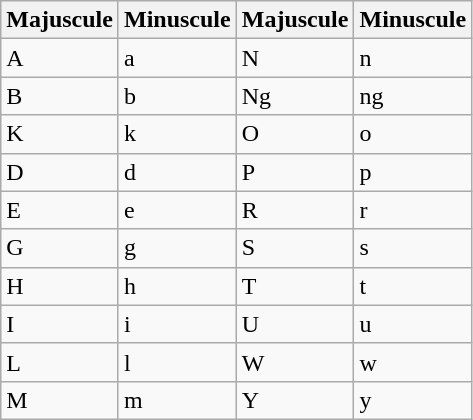<table class="wikitable">
<tr>
<th>Majuscule</th>
<th>Minuscule</th>
<th>Majuscule</th>
<th>Minuscule</th>
</tr>
<tr>
<td>A</td>
<td>a</td>
<td>N</td>
<td>n</td>
</tr>
<tr>
<td>B</td>
<td>b</td>
<td>Ng</td>
<td>ng</td>
</tr>
<tr>
<td>K</td>
<td>k</td>
<td>O</td>
<td>o</td>
</tr>
<tr>
<td>D</td>
<td>d</td>
<td>P</td>
<td>p</td>
</tr>
<tr>
<td>E</td>
<td>e</td>
<td>R</td>
<td>r</td>
</tr>
<tr>
<td>G</td>
<td>g</td>
<td>S</td>
<td>s</td>
</tr>
<tr>
<td>H</td>
<td>h</td>
<td>T</td>
<td>t</td>
</tr>
<tr>
<td>I</td>
<td>i</td>
<td>U</td>
<td>u</td>
</tr>
<tr>
<td>L</td>
<td>l</td>
<td>W</td>
<td>w</td>
</tr>
<tr>
<td>M</td>
<td>m</td>
<td>Y</td>
<td>y</td>
</tr>
</table>
